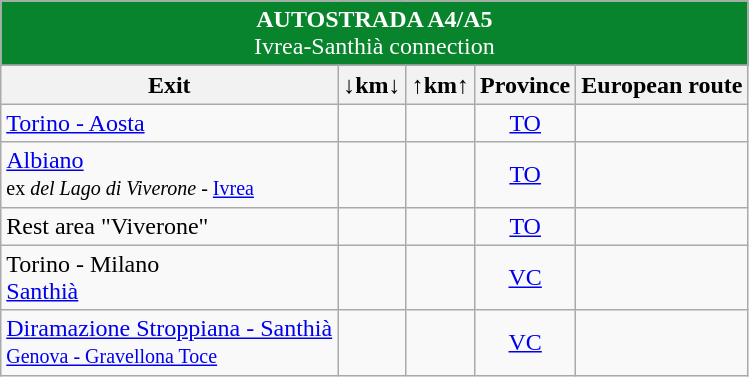<table class="wikitable">
<tr align="center" style="color: white;font-size:100%;" bgcolor="#08842c">
<td colspan="6"><strong> AUTOSTRADA A4/A5</strong><br>Ivrea-Santhià connection</td>
</tr>
<tr>
</tr>
<tr>
<th><strong>Exit</strong></th>
<th align="center"><strong>↓km↓</strong></th>
<th align="center"><strong>↑km↑</strong></th>
<th align="center"><strong>Province</strong></th>
<th align="center"><strong>European route</strong></th>
</tr>
<tr>
<td>   <a href='#'>Torino - Aosta</a></td>
<td align="right"></td>
<td align="right"></td>
<td align="center"><a href='#'>TO</a></td>
<td align="center"></td>
</tr>
<tr>
<td> <a href='#'>Albiano</a><br><small> ex  <em>del Lago di Viverone</em> - <a href='#'>Ivrea</a> </small></td>
<td align="right"></td>
<td align="right"></td>
<td align="center"><a href='#'>TO</a></td>
<td align="center"></td>
</tr>
<tr>
<td> Rest area "Viverone"</td>
<td align="right"></td>
<td align="right"></td>
<td align="center"><a href='#'>TO</a></td>
<td align="center"></td>
</tr>
<tr>
<td>   Torino - Milano <br> <a href='#'>Santhià</a></td>
<td align="right"></td>
<td align="right"></td>
<td align="center"><a href='#'>VC</a></td>
<td align="center"></td>
</tr>
<tr>
<td>   <a href='#'>Diramazione Stroppiana - Santhià</a><br><small>  <a href='#'>Genova - Gravellona Toce</a></small></td>
<td align="right"></td>
<td align="right"></td>
<td align="center"><a href='#'>VC</a></td>
<td align="center"></td>
</tr>
</table>
